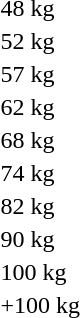<table>
<tr>
<td>48 kg</td>
<td></td>
<td></td>
<td></td>
</tr>
<tr>
<td>52 kg</td>
<td></td>
<td></td>
<td></td>
</tr>
<tr>
<td>57 kg</td>
<td></td>
<td></td>
<td></td>
</tr>
<tr>
<td>62 kg</td>
<td></td>
<td></td>
<td></td>
</tr>
<tr>
<td>68 kg</td>
<td></td>
<td></td>
<td></td>
</tr>
<tr>
<td>74 kg</td>
<td></td>
<td></td>
<td></td>
</tr>
<tr>
<td>82 kg</td>
<td></td>
<td></td>
<td></td>
</tr>
<tr>
<td>90 kg</td>
<td></td>
<td></td>
<td></td>
</tr>
<tr>
<td>100 kg</td>
<td></td>
<td></td>
<td></td>
</tr>
<tr>
<td>+100 kg</td>
<td></td>
<td></td>
<td></td>
</tr>
</table>
